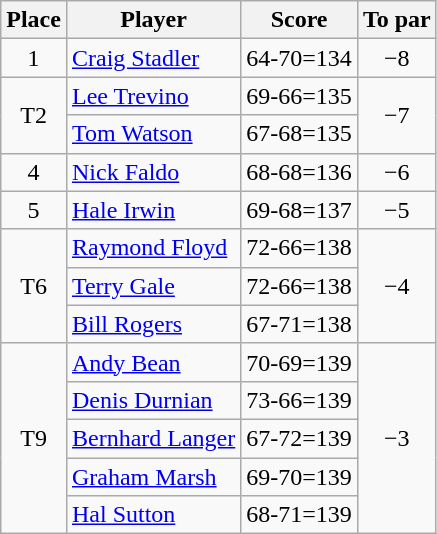<table class="wikitable">
<tr>
<th>Place</th>
<th>Player</th>
<th>Score</th>
<th>To par</th>
</tr>
<tr>
<td align=center>1</td>
<td> <a href='#'>Craig Stadler</a></td>
<td align=center>64-70=134</td>
<td align=center>−8</td>
</tr>
<tr>
<td rowspan="2" align=center>T2</td>
<td> <a href='#'>Lee Trevino</a></td>
<td align=center>69-66=135</td>
<td rowspan="2" align=center>−7</td>
</tr>
<tr>
<td> <a href='#'>Tom Watson</a></td>
<td align=center>67-68=135</td>
</tr>
<tr>
<td align=center>4</td>
<td> <a href='#'>Nick Faldo</a></td>
<td align=center>68-68=136</td>
<td align=center>−6</td>
</tr>
<tr>
<td align=center>5</td>
<td> <a href='#'>Hale Irwin</a></td>
<td align=center>69-68=137</td>
<td align=center>−5</td>
</tr>
<tr>
<td rowspan="3" align=center>T6</td>
<td> <a href='#'>Raymond Floyd</a></td>
<td align=center>72-66=138</td>
<td rowspan="3" align=center>−4</td>
</tr>
<tr>
<td> <a href='#'>Terry Gale</a></td>
<td align=center>72-66=138</td>
</tr>
<tr>
<td> <a href='#'>Bill Rogers</a></td>
<td align=center>67-71=138</td>
</tr>
<tr>
<td rowspan="5" align=center>T9</td>
<td> <a href='#'>Andy Bean</a></td>
<td align=center>70-69=139</td>
<td rowspan="5" align=center>−3</td>
</tr>
<tr>
<td> <a href='#'>Denis Durnian</a></td>
<td align=center>73-66=139</td>
</tr>
<tr>
<td> <a href='#'>Bernhard Langer</a></td>
<td align=center>67-72=139</td>
</tr>
<tr>
<td> <a href='#'>Graham Marsh</a></td>
<td align=center>69-70=139</td>
</tr>
<tr>
<td> <a href='#'>Hal Sutton</a></td>
<td align=center>68-71=139</td>
</tr>
</table>
